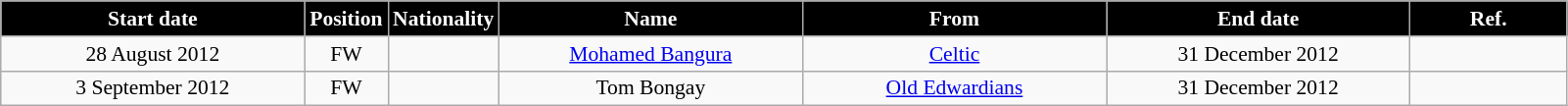<table class="wikitable"  style="text-align:center; font-size:90%; ">
<tr>
<th style="background:#000000; color:white; width:200px;">Start date</th>
<th style="background:#000000; color:white; width:50px;">Position</th>
<th style="background:#000000; color:white; width:50px;">Nationality</th>
<th style="background:#000000; color:white; width:200px;">Name</th>
<th style="background:#000000; color:white; width:200px;">From</th>
<th style="background:#000000; color:white; width:200px;">End date</th>
<th style="background:#000000; color:white; width:100px;">Ref.</th>
</tr>
<tr>
<td>28 August 2012</td>
<td>FW</td>
<td></td>
<td><a href='#'>Mohamed Bangura</a></td>
<td><a href='#'>Celtic</a></td>
<td>31 December 2012</td>
<td></td>
</tr>
<tr>
<td>3 September 2012</td>
<td>FW</td>
<td></td>
<td>Tom Bongay</td>
<td><a href='#'>Old Edwardians</a></td>
<td>31 December 2012</td>
<td></td>
</tr>
</table>
